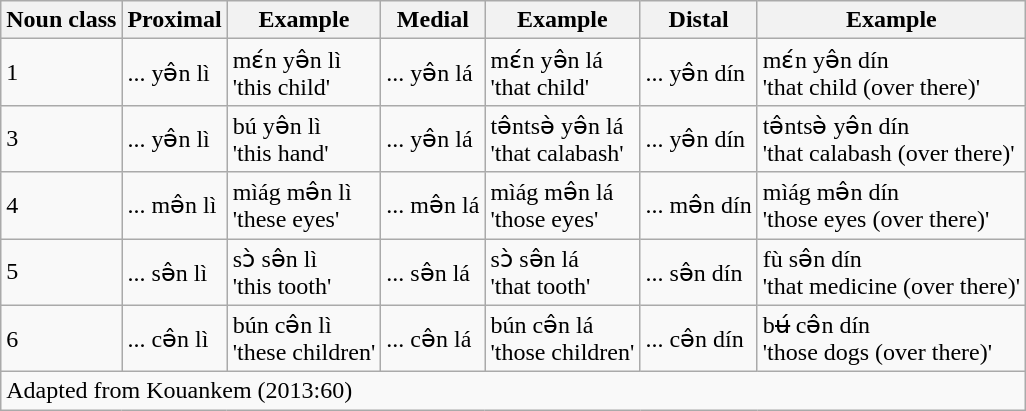<table class="wikitable">
<tr>
<th>Noun class</th>
<th>Proximal<br></th>
<th>Example</th>
<th>Medial<br></th>
<th>Example</th>
<th>Distal<br></th>
<th>Example</th>
</tr>
<tr>
<td>1</td>
<td>... yə̂n lì</td>
<td>mɛ́n yə̂n lì<br>'this child'</td>
<td>... yə̂n lá</td>
<td>mɛ́n yə̂n lá<br>'that child'</td>
<td>... yə̂n dín</td>
<td>mɛ́n yə̂n dín<br>'that child (over there)'</td>
</tr>
<tr>
<td>3</td>
<td>... yə̂n lì</td>
<td>bú yə̂n lì<br>'this hand'</td>
<td>... yə̂n lá</td>
<td>tə̂ntsə̀ yə̂n lá<br>'that calabash'</td>
<td>... yə̂n dín</td>
<td>tə̂ntsə̀ yə̂n dín<br>'that calabash (over there)'</td>
</tr>
<tr>
<td>4</td>
<td>... mə̂n lì</td>
<td>mìág mə̂n lì<br>'these eyes'</td>
<td>... mə̂n lá</td>
<td>mìág mə̂n lá<br>'those eyes'</td>
<td>... mə̂n dín</td>
<td>mìág mə̂n dín<br>'those eyes (over there)'</td>
</tr>
<tr>
<td>5</td>
<td>... sə̂n lì</td>
<td>sɔ̀ sə̂n lì<br>'this tooth'</td>
<td>... sə̂n lá</td>
<td>sɔ̀ sə̂n lá<br>'that tooth'</td>
<td>... sə̂n dín</td>
<td>fù sə̂n dín<br>'that medicine (over there)'</td>
</tr>
<tr>
<td>6</td>
<td>... cə̂n lì</td>
<td>bún cə̂n lì<br>'these children'</td>
<td>... cə̂n lá</td>
<td>bún cə̂n lá<br>'those children'</td>
<td>... cə̂n dín</td>
<td>bʉ́ cə̂n dín<br>'those dogs (over there)'</td>
</tr>
<tr>
<td colspan="7">Adapted from Kouankem (2013:60)</td>
</tr>
</table>
